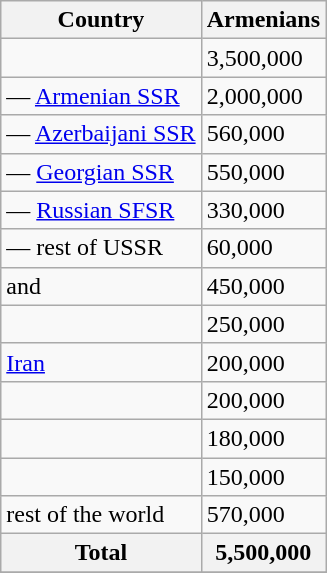<table class="wikitable">
<tr>
<th>Country</th>
<th>Armenians</th>
</tr>
<tr>
<td></td>
<td>3,500,000</td>
</tr>
<tr>
<td>— <a href='#'>Armenian SSR</a></td>
<td>2,000,000</td>
</tr>
<tr>
<td>— <a href='#'>Azerbaijani SSR</a></td>
<td>560,000</td>
</tr>
<tr>
<td>— <a href='#'>Georgian SSR</a></td>
<td>550,000</td>
</tr>
<tr>
<td>— <a href='#'>Russian SFSR</a></td>
<td>330,000</td>
</tr>
<tr>
<td>— rest of USSR</td>
<td>60,000</td>
</tr>
<tr>
<td> and </td>
<td>450,000</td>
</tr>
<tr>
<td></td>
<td>250,000</td>
</tr>
<tr>
<td> <a href='#'>Iran</a></td>
<td>200,000</td>
</tr>
<tr>
<td></td>
<td>200,000</td>
</tr>
<tr>
<td></td>
<td>180,000</td>
</tr>
<tr>
<td></td>
<td>150,000</td>
</tr>
<tr>
<td>rest of the world</td>
<td>570,000</td>
</tr>
<tr>
<th>Total</th>
<th>5,500,000</th>
</tr>
<tr>
</tr>
</table>
